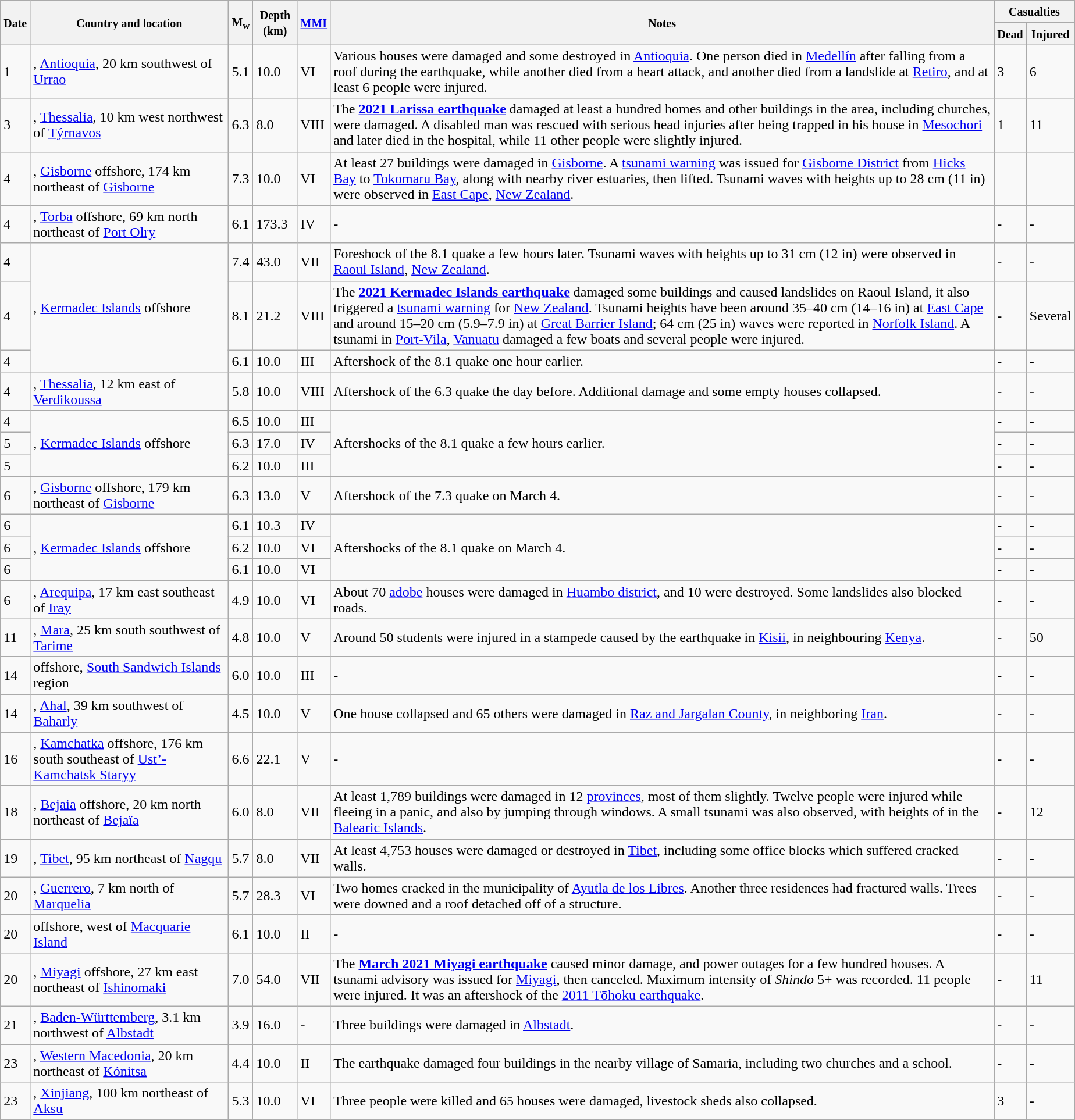<table class="wikitable sortable" style="border:1px black;  margin-left:1em;">
<tr>
<th rowspan="2"><small>Date</small></th>
<th rowspan="2" style="width: 220px"><small>Country and location</small></th>
<th rowspan="2"><small>M<sub>w</sub></small></th>
<th rowspan="2"><small>Depth (km)</small></th>
<th rowspan="2"><small><a href='#'>MMI</a></small></th>
<th rowspan="2" class="unsortable"><small>Notes</small></th>
<th colspan="2"><small>Casualties</small></th>
</tr>
<tr>
<th><small>Dead</small></th>
<th><small>Injured</small></th>
</tr>
<tr>
<td>1</td>
<td>, <a href='#'>Antioquia</a>, 20 km southwest of <a href='#'>Urrao</a></td>
<td>5.1</td>
<td>10.0</td>
<td>VI</td>
<td>Various houses were damaged and some destroyed in <a href='#'>Antioquia</a>. One person died in <a href='#'>Medellín</a> after falling from a roof during the earthquake, while another died from a heart attack, and another died from a landslide at <a href='#'>Retiro</a>, and at least 6 people were injured.</td>
<td>3</td>
<td>6</td>
</tr>
<tr>
<td>3</td>
<td>, <a href='#'>Thessalia</a>, 10 km west northwest of <a href='#'>Týrnavos</a></td>
<td>6.3</td>
<td>8.0</td>
<td>VIII</td>
<td>The <strong><a href='#'>2021 Larissa earthquake</a></strong> damaged at least a hundred homes and other buildings in the area, including churches, were damaged. A disabled man was rescued with serious head injuries after being trapped in his house in <a href='#'>Mesochori</a> and later died in the hospital, while 11 other people were slightly injured.</td>
<td>1</td>
<td>11</td>
</tr>
<tr>
<td>4</td>
<td>, <a href='#'>Gisborne</a> offshore, 174 km northeast of <a href='#'>Gisborne</a></td>
<td>7.3</td>
<td>10.0</td>
<td>VI</td>
<td>At least 27 buildings were damaged in <a href='#'>Gisborne</a>. A <a href='#'>tsunami warning</a> was issued for <a href='#'>Gisborne District</a> from <a href='#'>Hicks Bay</a> to <a href='#'>Tokomaru Bay</a>, along with nearby river estuaries, then lifted. Tsunami waves with heights up to 28 cm (11 in) were observed in <a href='#'>East Cape</a>, <a href='#'>New Zealand</a>.</td>
<td></td>
<td></td>
</tr>
<tr>
<td>4</td>
<td>, <a href='#'>Torba</a> offshore, 69 km north northeast of <a href='#'>Port Olry</a></td>
<td>6.1</td>
<td>173.3</td>
<td>IV</td>
<td>-</td>
<td>-</td>
<td>-</td>
</tr>
<tr>
<td>4</td>
<td rowspan="3">, <a href='#'>Kermadec Islands</a> offshore</td>
<td>7.4</td>
<td>43.0</td>
<td>VII</td>
<td>Foreshock of the 8.1 quake a few hours later. Tsunami waves with heights up to 31 cm (12 in) were observed in <a href='#'>Raoul Island</a>, <a href='#'>New Zealand</a>.</td>
<td>-</td>
<td>-</td>
</tr>
<tr>
<td>4</td>
<td>8.1</td>
<td>21.2</td>
<td>VIII</td>
<td>The <strong><a href='#'>2021 Kermadec Islands earthquake</a></strong> damaged some buildings and caused landslides on Raoul Island, it also triggered a <a href='#'>tsunami warning</a> for <a href='#'>New Zealand</a>. Tsunami heights have been around 35–40 cm (14–16 in) at <a href='#'>East Cape</a> and around 15–20 cm (5.9–7.9 in) at <a href='#'>Great Barrier Island</a>; 64 cm (25 in) waves were reported in <a href='#'>Norfolk Island</a>. A tsunami in <a href='#'>Port-Vila</a>, <a href='#'>Vanuatu</a> damaged a few boats and several people were injured.</td>
<td>-</td>
<td>Several</td>
</tr>
<tr>
<td>4</td>
<td>6.1</td>
<td>10.0</td>
<td>III</td>
<td>Aftershock of the 8.1 quake one hour earlier.</td>
<td>-</td>
<td>-</td>
</tr>
<tr>
<td>4</td>
<td>, <a href='#'>Thessalia</a>, 12 km east of <a href='#'>Verdikoussa</a></td>
<td>5.8</td>
<td>10.0</td>
<td>VIII</td>
<td>Aftershock of the 6.3 quake the day before. Additional damage and some empty houses collapsed.</td>
<td>-</td>
<td>-</td>
</tr>
<tr>
<td>4</td>
<td rowspan="3">, <a href='#'>Kermadec Islands</a> offshore</td>
<td>6.5</td>
<td>10.0</td>
<td>III</td>
<td rowspan="3">Aftershocks of the 8.1 quake a few hours earlier.</td>
<td>-</td>
<td>-</td>
</tr>
<tr>
<td>5</td>
<td>6.3</td>
<td>17.0</td>
<td>IV</td>
<td>-</td>
<td>-</td>
</tr>
<tr>
<td>5</td>
<td>6.2</td>
<td>10.0</td>
<td>III</td>
<td>-</td>
<td>-</td>
</tr>
<tr>
<td>6</td>
<td>, <a href='#'>Gisborne</a> offshore, 179 km northeast of <a href='#'>Gisborne</a></td>
<td>6.3</td>
<td>13.0</td>
<td>V</td>
<td>Aftershock of the 7.3 quake on March 4.</td>
<td>-</td>
<td>-</td>
</tr>
<tr>
<td>6</td>
<td rowspan="3">, <a href='#'>Kermadec Islands</a> offshore</td>
<td>6.1</td>
<td>10.3</td>
<td>IV</td>
<td rowspan="3">Aftershocks of the 8.1 quake on March 4.</td>
<td>-</td>
<td>-</td>
</tr>
<tr>
<td>6</td>
<td>6.2</td>
<td>10.0</td>
<td>VI</td>
<td>-</td>
<td>-</td>
</tr>
<tr>
<td>6</td>
<td>6.1</td>
<td>10.0</td>
<td>VI</td>
<td>-</td>
<td>-</td>
</tr>
<tr>
<td>6</td>
<td>, <a href='#'>Arequipa</a>, 17 km east southeast of <a href='#'>Iray</a></td>
<td>4.9</td>
<td>10.0</td>
<td>VI</td>
<td>About 70 <a href='#'>adobe</a> houses were damaged in <a href='#'>Huambo district</a>, and 10 were destroyed. Some landslides also blocked roads.</td>
<td>-</td>
<td>-</td>
</tr>
<tr>
<td>11</td>
<td>, <a href='#'>Mara</a>, 25 km south southwest of <a href='#'>Tarime</a></td>
<td>4.8</td>
<td>10.0</td>
<td>V</td>
<td>Around 50 students were injured in a stampede caused by the earthquake in <a href='#'>Kisii</a>, in neighbouring <a href='#'>Kenya</a>.</td>
<td>-</td>
<td>50</td>
</tr>
<tr>
<td>14</td>
<td> offshore, <a href='#'>South Sandwich Islands</a> region</td>
<td>6.0</td>
<td>10.0</td>
<td>III</td>
<td>-</td>
<td>-</td>
<td>-</td>
</tr>
<tr>
<td>14</td>
<td>, <a href='#'>Ahal</a>, 39 km southwest of <a href='#'>Baharly</a></td>
<td>4.5</td>
<td>10.0</td>
<td>V</td>
<td>One house collapsed and 65 others were damaged in <a href='#'>Raz and Jargalan County</a>, in neighboring <a href='#'>Iran</a>.</td>
<td>-</td>
<td>-</td>
</tr>
<tr>
<td>16</td>
<td>, <a href='#'>Kamchatka</a> offshore, 176 km south southeast of <a href='#'>Ust’-Kamchatsk Staryy</a></td>
<td>6.6</td>
<td>22.1</td>
<td>V</td>
<td>-</td>
<td>-</td>
<td>-</td>
</tr>
<tr>
<td>18</td>
<td>, <a href='#'>Bejaia</a> offshore, 20 km north northeast of <a href='#'>Bejaïa</a></td>
<td>6.0</td>
<td>8.0</td>
<td>VII</td>
<td>At least 1,789 buildings were damaged in 12 <a href='#'>provinces</a>, most of them slightly. Twelve people were injured while fleeing in a panic, and also by jumping through windows. A small tsunami was also observed, with heights of  in the <a href='#'>Balearic Islands</a>.</td>
<td>-</td>
<td>12</td>
</tr>
<tr>
<td>19</td>
<td>, <a href='#'>Tibet</a>, 95 km northeast of <a href='#'>Nagqu</a></td>
<td>5.7</td>
<td>8.0</td>
<td>VII</td>
<td>At least 4,753 houses were damaged or destroyed in <a href='#'>Tibet</a>, including some office blocks which suffered cracked walls.</td>
<td>-</td>
<td>-</td>
</tr>
<tr>
<td>20</td>
<td>, <a href='#'>Guerrero</a>, 7 km north of <a href='#'>Marquelia</a></td>
<td>5.7</td>
<td>28.3</td>
<td>VI</td>
<td>Two homes cracked in the municipality of <a href='#'>Ayutla de los Libres</a>. Another three residences had fractured walls. Trees were downed and a roof detached off of a structure.</td>
<td>-</td>
<td>-</td>
</tr>
<tr>
<td>20</td>
<td> offshore, west of <a href='#'>Macquarie Island</a></td>
<td>6.1</td>
<td>10.0</td>
<td>II</td>
<td>-</td>
<td>-</td>
<td>-</td>
</tr>
<tr>
<td>20</td>
<td>, <a href='#'>Miyagi</a> offshore, 27 km east northeast of <a href='#'>Ishinomaki</a></td>
<td>7.0</td>
<td>54.0</td>
<td>VII</td>
<td>The <strong><a href='#'>March 2021 Miyagi earthquake</a></strong> caused minor damage, and power outages for a few hundred houses. A tsunami advisory was issued for <a href='#'>Miyagi</a>, then canceled. Maximum intensity of <em>Shindo</em> 5+ was recorded. 11 people were injured. It was an aftershock of the <a href='#'>2011 Tōhoku earthquake</a>.</td>
<td>-</td>
<td>11</td>
</tr>
<tr>
<td>21</td>
<td>, <a href='#'>Baden-Württemberg</a>, 3.1 km northwest of <a href='#'>Albstadt</a></td>
<td>3.9</td>
<td>16.0</td>
<td>-</td>
<td>Three buildings were damaged in <a href='#'>Albstadt</a>.</td>
<td>-</td>
<td>-</td>
</tr>
<tr>
<td>23</td>
<td>, <a href='#'>Western Macedonia</a>, 20 km northeast of <a href='#'>Kónitsa</a></td>
<td>4.4</td>
<td>10.0</td>
<td>II</td>
<td>The earthquake damaged four buildings in the nearby village of Samaria, including two churches and a school.</td>
<td>-</td>
<td>-</td>
</tr>
<tr>
<td>23</td>
<td>, <a href='#'>Xinjiang</a>, 100 km northeast of <a href='#'>Aksu</a></td>
<td>5.3</td>
<td>10.0</td>
<td>VI</td>
<td>Three people were killed and 65 houses were damaged, livestock sheds also collapsed.</td>
<td>3</td>
<td>-</td>
</tr>
<tr>
</tr>
</table>
